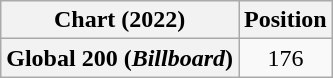<table class="wikitable plainrowheaders" style="text-align:center">
<tr>
<th scope="col">Chart (2022)</th>
<th scope="col">Position</th>
</tr>
<tr>
<th scope="row">Global 200 (<em>Billboard</em>)</th>
<td>176</td>
</tr>
</table>
